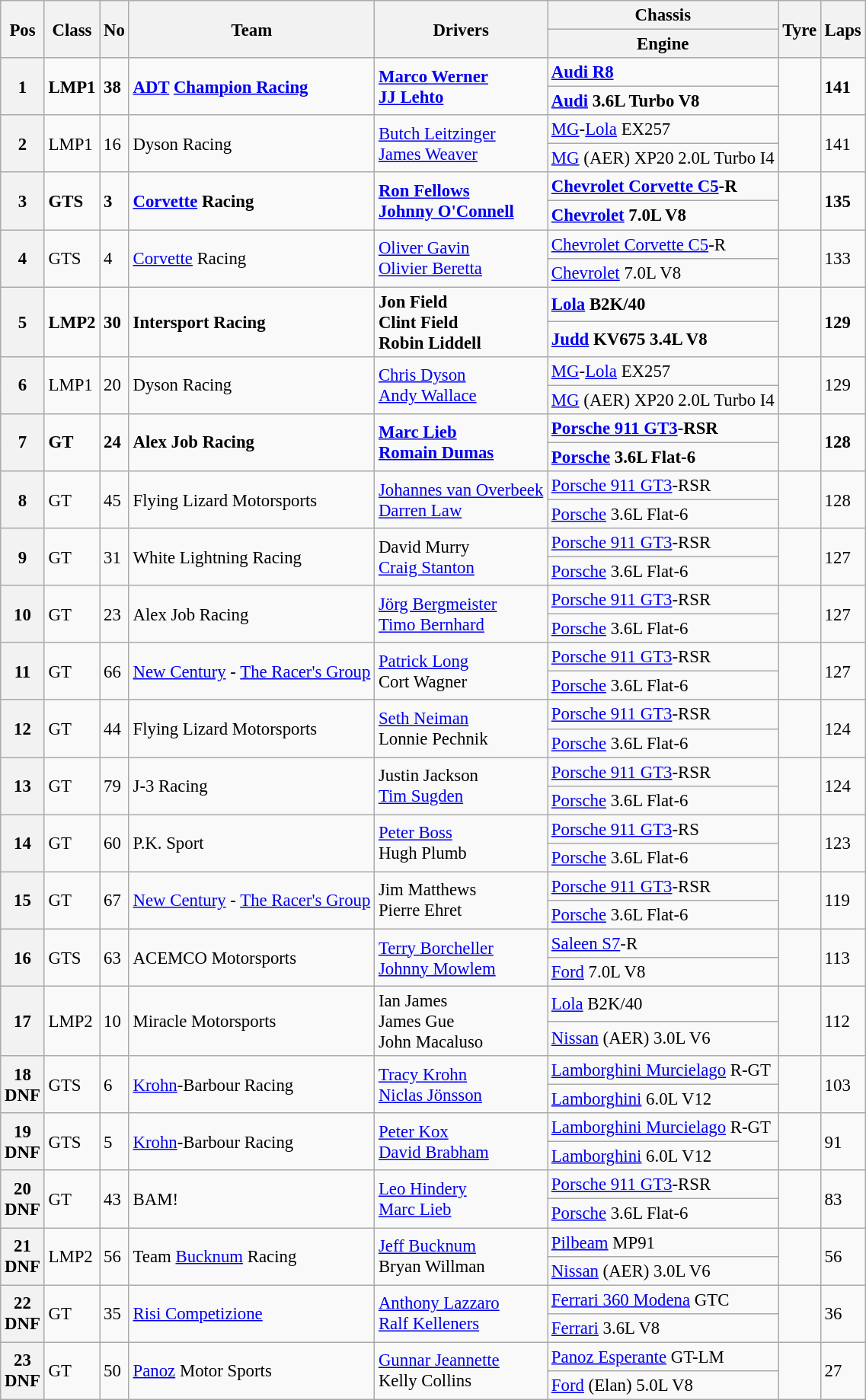<table class="wikitable" style="font-size: 95%;">
<tr>
<th rowspan=2>Pos</th>
<th rowspan=2>Class</th>
<th rowspan=2>No</th>
<th rowspan=2>Team</th>
<th rowspan=2>Drivers</th>
<th>Chassis</th>
<th rowspan=2>Tyre</th>
<th rowspan=2>Laps</th>
</tr>
<tr>
<th>Engine</th>
</tr>
<tr style="font-weight:bold">
<th rowspan=2>1</th>
<td rowspan=2>LMP1</td>
<td rowspan=2>38</td>
<td rowspan=2> <a href='#'>ADT</a> <a href='#'>Champion Racing</a></td>
<td rowspan=2> <a href='#'>Marco Werner</a><br> <a href='#'>JJ Lehto</a></td>
<td><a href='#'>Audi R8</a></td>
<td rowspan=2></td>
<td rowspan=2>141</td>
</tr>
<tr style="font-weight:bold">
<td><a href='#'>Audi</a> 3.6L Turbo V8</td>
</tr>
<tr>
<th rowspan=2>2</th>
<td rowspan=2>LMP1</td>
<td rowspan=2>16</td>
<td rowspan=2> Dyson Racing</td>
<td rowspan=2> <a href='#'>Butch Leitzinger</a><br> <a href='#'>James Weaver</a></td>
<td><a href='#'>MG</a>-<a href='#'>Lola</a> EX257</td>
<td rowspan=2></td>
<td rowspan=2>141</td>
</tr>
<tr>
<td><a href='#'>MG</a> (AER) XP20 2.0L Turbo I4</td>
</tr>
<tr style="font-weight:bold">
<th rowspan=2>3</th>
<td rowspan=2>GTS</td>
<td rowspan=2>3</td>
<td rowspan=2> <a href='#'>Corvette</a> Racing</td>
<td rowspan=2> <a href='#'>Ron Fellows</a><br> <a href='#'>Johnny O'Connell</a></td>
<td><a href='#'>Chevrolet Corvette C5</a>-R</td>
<td rowspan=2></td>
<td rowspan=2>135</td>
</tr>
<tr style="font-weight:bold">
<td><a href='#'>Chevrolet</a> 7.0L V8</td>
</tr>
<tr>
<th rowspan=2>4</th>
<td rowspan=2>GTS</td>
<td rowspan=2>4</td>
<td rowspan=2> <a href='#'>Corvette</a> Racing</td>
<td rowspan=2> <a href='#'>Oliver Gavin</a><br> <a href='#'>Olivier Beretta</a></td>
<td><a href='#'>Chevrolet Corvette C5</a>-R</td>
<td rowspan=2></td>
<td rowspan=2>133</td>
</tr>
<tr>
<td><a href='#'>Chevrolet</a> 7.0L V8</td>
</tr>
<tr style="font-weight:bold">
<th rowspan=2>5</th>
<td rowspan=2>LMP2</td>
<td rowspan=2>30</td>
<td rowspan=2> Intersport Racing</td>
<td rowspan=2> Jon Field<br> Clint Field<br> Robin Liddell</td>
<td><a href='#'>Lola</a> B2K/40</td>
<td rowspan=2></td>
<td rowspan=2>129</td>
</tr>
<tr style="font-weight:bold">
<td><a href='#'>Judd</a> KV675 3.4L V8</td>
</tr>
<tr>
<th rowspan=2>6</th>
<td rowspan=2>LMP1</td>
<td rowspan=2>20</td>
<td rowspan=2> Dyson Racing</td>
<td rowspan=2> <a href='#'>Chris Dyson</a><br> <a href='#'>Andy Wallace</a></td>
<td><a href='#'>MG</a>-<a href='#'>Lola</a> EX257</td>
<td rowspan=2></td>
<td rowspan=2>129</td>
</tr>
<tr>
<td><a href='#'>MG</a> (AER) XP20 2.0L Turbo I4</td>
</tr>
<tr style="font-weight:bold">
<th rowspan=2>7</th>
<td rowspan=2>GT</td>
<td rowspan=2>24</td>
<td rowspan=2> Alex Job Racing</td>
<td rowspan=2> <a href='#'>Marc Lieb</a><br> <a href='#'>Romain Dumas</a></td>
<td><a href='#'>Porsche 911 GT3</a>-RSR</td>
<td rowspan=2></td>
<td rowspan=2>128</td>
</tr>
<tr style="font-weight:bold">
<td><a href='#'>Porsche</a> 3.6L Flat-6</td>
</tr>
<tr>
<th rowspan=2>8</th>
<td rowspan=2>GT</td>
<td rowspan=2>45</td>
<td rowspan=2> Flying Lizard Motorsports</td>
<td rowspan=2> <a href='#'>Johannes van Overbeek</a><br> <a href='#'>Darren Law</a></td>
<td><a href='#'>Porsche 911 GT3</a>-RSR</td>
<td rowspan=2></td>
<td rowspan=2>128</td>
</tr>
<tr>
<td><a href='#'>Porsche</a> 3.6L Flat-6</td>
</tr>
<tr>
<th rowspan=2>9</th>
<td rowspan=2>GT</td>
<td rowspan=2>31</td>
<td rowspan=2> White Lightning Racing</td>
<td rowspan=2> David Murry<br> <a href='#'>Craig Stanton</a></td>
<td><a href='#'>Porsche 911 GT3</a>-RSR</td>
<td rowspan=2></td>
<td rowspan=2>127</td>
</tr>
<tr>
<td><a href='#'>Porsche</a> 3.6L Flat-6</td>
</tr>
<tr>
<th rowspan=2>10</th>
<td rowspan=2>GT</td>
<td rowspan=2>23</td>
<td rowspan=2> Alex Job Racing</td>
<td rowspan=2> <a href='#'>Jörg Bergmeister</a><br> <a href='#'>Timo Bernhard</a></td>
<td><a href='#'>Porsche 911 GT3</a>-RSR</td>
<td rowspan=2></td>
<td rowspan=2>127</td>
</tr>
<tr>
<td><a href='#'>Porsche</a> 3.6L Flat-6</td>
</tr>
<tr>
<th rowspan=2>11</th>
<td rowspan=2>GT</td>
<td rowspan=2>66</td>
<td rowspan=2> <a href='#'>New Century</a> - <a href='#'>The Racer's Group</a></td>
<td rowspan=2> <a href='#'>Patrick Long</a><br> Cort Wagner</td>
<td><a href='#'>Porsche 911 GT3</a>-RSR</td>
<td rowspan=2></td>
<td rowspan=2>127</td>
</tr>
<tr>
<td><a href='#'>Porsche</a> 3.6L Flat-6</td>
</tr>
<tr>
<th rowspan=2>12</th>
<td rowspan=2>GT</td>
<td rowspan=2>44</td>
<td rowspan=2> Flying Lizard Motorsports</td>
<td rowspan=2> <a href='#'>Seth Neiman</a><br> Lonnie Pechnik</td>
<td><a href='#'>Porsche 911 GT3</a>-RSR</td>
<td rowspan=2></td>
<td rowspan=2>124</td>
</tr>
<tr>
<td><a href='#'>Porsche</a> 3.6L Flat-6</td>
</tr>
<tr>
<th rowspan=2>13</th>
<td rowspan=2>GT</td>
<td rowspan=2>79</td>
<td rowspan=2> J-3 Racing</td>
<td rowspan=2> Justin Jackson<br> <a href='#'>Tim Sugden</a></td>
<td><a href='#'>Porsche 911 GT3</a>-RSR</td>
<td rowspan=2></td>
<td rowspan=2>124</td>
</tr>
<tr>
<td><a href='#'>Porsche</a> 3.6L Flat-6</td>
</tr>
<tr>
<th rowspan=2>14</th>
<td rowspan=2>GT</td>
<td rowspan=2>60</td>
<td rowspan=2> P.K. Sport</td>
<td rowspan=2> <a href='#'>Peter Boss</a><br> Hugh Plumb</td>
<td><a href='#'>Porsche 911 GT3</a>-RS</td>
<td rowspan=2></td>
<td rowspan=2>123</td>
</tr>
<tr>
<td><a href='#'>Porsche</a> 3.6L Flat-6</td>
</tr>
<tr>
<th rowspan=2>15</th>
<td rowspan=2>GT</td>
<td rowspan=2>67</td>
<td rowspan=2> <a href='#'>New Century</a> - <a href='#'>The Racer's Group</a></td>
<td rowspan=2> Jim Matthews<br> Pierre Ehret</td>
<td><a href='#'>Porsche 911 GT3</a>-RSR</td>
<td rowspan=2></td>
<td rowspan=2>119</td>
</tr>
<tr>
<td><a href='#'>Porsche</a> 3.6L Flat-6</td>
</tr>
<tr>
<th rowspan=2>16</th>
<td rowspan=2>GTS</td>
<td rowspan=2>63</td>
<td rowspan=2> ACEMCO Motorsports</td>
<td rowspan=2> <a href='#'>Terry Borcheller</a><br> <a href='#'>Johnny Mowlem</a></td>
<td><a href='#'>Saleen S7</a>-R</td>
<td rowspan=2></td>
<td rowspan=2>113</td>
</tr>
<tr>
<td><a href='#'>Ford</a> 7.0L V8</td>
</tr>
<tr>
<th rowspan=2>17</th>
<td rowspan=2>LMP2</td>
<td rowspan=2>10</td>
<td rowspan=2> Miracle Motorsports</td>
<td rowspan=2> Ian James<br> James Gue<br> John Macaluso</td>
<td><a href='#'>Lola</a> B2K/40</td>
<td rowspan=2></td>
<td rowspan=2>112</td>
</tr>
<tr>
<td><a href='#'>Nissan</a> (AER) 3.0L V6</td>
</tr>
<tr>
<th rowspan=2>18<br>DNF</th>
<td rowspan=2>GTS</td>
<td rowspan=2>6</td>
<td rowspan=2> <a href='#'>Krohn</a>-Barbour Racing</td>
<td rowspan=2> <a href='#'>Tracy Krohn</a><br> <a href='#'>Niclas Jönsson</a></td>
<td><a href='#'>Lamborghini Murcielago</a> R-GT</td>
<td rowspan=2></td>
<td rowspan=2>103</td>
</tr>
<tr>
<td><a href='#'>Lamborghini</a> 6.0L V12</td>
</tr>
<tr>
<th rowspan=2>19<br>DNF</th>
<td rowspan=2>GTS</td>
<td rowspan=2>5</td>
<td rowspan=2> <a href='#'>Krohn</a>-Barbour Racing</td>
<td rowspan=2> <a href='#'>Peter Kox</a><br> <a href='#'>David Brabham</a></td>
<td><a href='#'>Lamborghini Murcielago</a> R-GT</td>
<td rowspan=2></td>
<td rowspan=2>91</td>
</tr>
<tr>
<td><a href='#'>Lamborghini</a> 6.0L V12</td>
</tr>
<tr>
<th rowspan=2>20<br>DNF</th>
<td rowspan=2>GT</td>
<td rowspan=2>43</td>
<td rowspan=2> BAM!</td>
<td rowspan=2> <a href='#'>Leo Hindery</a><br> <a href='#'>Marc Lieb</a></td>
<td><a href='#'>Porsche 911 GT3</a>-RSR</td>
<td rowspan=2></td>
<td rowspan=2>83</td>
</tr>
<tr>
<td><a href='#'>Porsche</a> 3.6L Flat-6</td>
</tr>
<tr>
<th rowspan=2>21<br>DNF</th>
<td rowspan=2>LMP2</td>
<td rowspan=2>56</td>
<td rowspan=2> Team <a href='#'>Bucknum</a> Racing</td>
<td rowspan=2> <a href='#'>Jeff Bucknum</a><br> Bryan Willman</td>
<td><a href='#'>Pilbeam</a> MP91</td>
<td rowspan=2></td>
<td rowspan=2>56</td>
</tr>
<tr>
<td><a href='#'>Nissan</a> (AER) 3.0L V6</td>
</tr>
<tr>
<th rowspan=2>22<br>DNF</th>
<td rowspan=2>GT</td>
<td rowspan=2>35</td>
<td rowspan=2> <a href='#'>Risi Competizione</a></td>
<td rowspan=2> <a href='#'>Anthony Lazzaro</a><br> <a href='#'>Ralf Kelleners</a></td>
<td><a href='#'>Ferrari 360 Modena</a> GTC</td>
<td rowspan=2></td>
<td rowspan=2>36</td>
</tr>
<tr>
<td><a href='#'>Ferrari</a> 3.6L V8</td>
</tr>
<tr>
<th rowspan=2>23<br>DNF</th>
<td rowspan=2>GT</td>
<td rowspan=2>50</td>
<td rowspan=2> <a href='#'>Panoz</a> Motor Sports</td>
<td rowspan=2> <a href='#'>Gunnar Jeannette</a><br> Kelly Collins</td>
<td><a href='#'>Panoz Esperante</a> GT-LM</td>
<td rowspan=2></td>
<td rowspan=2>27</td>
</tr>
<tr>
<td><a href='#'>Ford</a> (Elan) 5.0L V8</td>
</tr>
</table>
